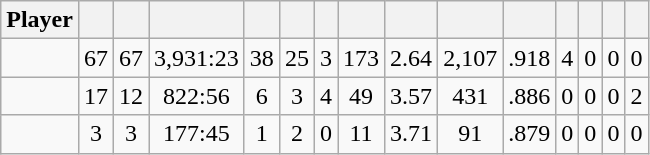<table class="wikitable sortable" style="text-align:center;">
<tr>
<th>Player</th>
<th></th>
<th></th>
<th></th>
<th></th>
<th></th>
<th></th>
<th></th>
<th></th>
<th></th>
<th></th>
<th></th>
<th></th>
<th></th>
<th></th>
</tr>
<tr>
<td></td>
<td>67</td>
<td>67</td>
<td>3,931:23</td>
<td>38</td>
<td>25</td>
<td>3</td>
<td>173</td>
<td>2.64</td>
<td>2,107</td>
<td>.918</td>
<td>4</td>
<td>0</td>
<td>0</td>
<td>0</td>
</tr>
<tr>
<td></td>
<td>17</td>
<td>12</td>
<td>822:56</td>
<td>6</td>
<td>3</td>
<td>4</td>
<td>49</td>
<td>3.57</td>
<td>431</td>
<td>.886</td>
<td>0</td>
<td>0</td>
<td>0</td>
<td>2</td>
</tr>
<tr>
<td></td>
<td>3</td>
<td>3</td>
<td>177:45</td>
<td>1</td>
<td>2</td>
<td>0</td>
<td>11</td>
<td>3.71</td>
<td>91</td>
<td>.879</td>
<td>0</td>
<td>0</td>
<td>0</td>
<td>0</td>
</tr>
</table>
